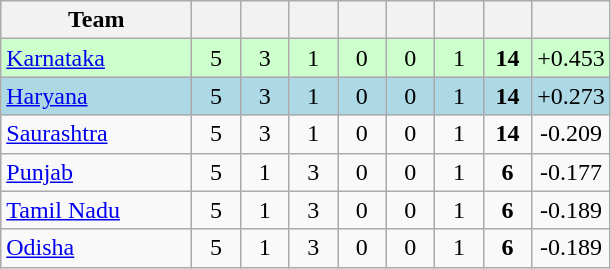<table class="wikitable" style="text-align:center">
<tr>
<th style="width:120px">Team</th>
<th style="width:25px"></th>
<th style="width:25px"></th>
<th style="width:25px"></th>
<th style="width:25px"></th>
<th style="width:25px"></th>
<th style="width:25px"></th>
<th style="width:25px"></th>
<th style="width:40px;"></th>
</tr>
<tr style="background:#cfc;">
<td style="text-align:left"><a href='#'>Karnataka</a></td>
<td>5</td>
<td>3</td>
<td>1</td>
<td>0</td>
<td>0</td>
<td>1</td>
<td><strong>14</strong></td>
<td>+0.453</td>
</tr>
<tr style="background:lightblue;">
<td style="text-align:left"><a href='#'>Haryana</a></td>
<td>5</td>
<td>3</td>
<td>1</td>
<td>0</td>
<td>0</td>
<td>1</td>
<td><strong>14</strong></td>
<td>+0.273</td>
</tr>
<tr>
<td style="text-align:left"><a href='#'>Saurashtra</a></td>
<td>5</td>
<td>3</td>
<td>1</td>
<td>0</td>
<td>0</td>
<td>1</td>
<td><strong>14</strong></td>
<td>-0.209</td>
</tr>
<tr>
<td style="text-align:left"><a href='#'>Punjab</a></td>
<td>5</td>
<td>1</td>
<td>3</td>
<td>0</td>
<td>0</td>
<td>1</td>
<td><strong>6</strong></td>
<td>-0.177</td>
</tr>
<tr>
<td style="text-align:left"><a href='#'>Tamil Nadu</a></td>
<td>5</td>
<td>1</td>
<td>3</td>
<td>0</td>
<td>0</td>
<td>1</td>
<td><strong>6</strong></td>
<td>-0.189</td>
</tr>
<tr>
<td style="text-align:left"><a href='#'>Odisha</a></td>
<td>5</td>
<td>1</td>
<td>3</td>
<td>0</td>
<td>0</td>
<td>1</td>
<td><strong>6</strong></td>
<td>-0.189</td>
</tr>
</table>
